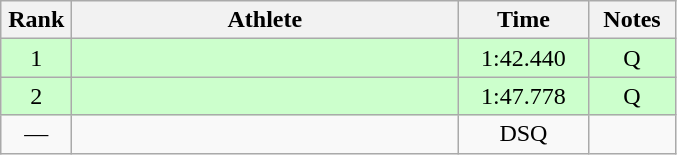<table class=wikitable style="text-align:center">
<tr>
<th width=40>Rank</th>
<th width=250>Athlete</th>
<th width=80>Time</th>
<th width=50>Notes</th>
</tr>
<tr bgcolor="ccffcc">
<td>1</td>
<td align=left></td>
<td>1:42.440</td>
<td>Q</td>
</tr>
<tr bgcolor="ccffcc">
<td>2</td>
<td align=left></td>
<td>1:47.778</td>
<td>Q</td>
</tr>
<tr>
<td>—</td>
<td align=left></td>
<td>DSQ</td>
<td></td>
</tr>
</table>
